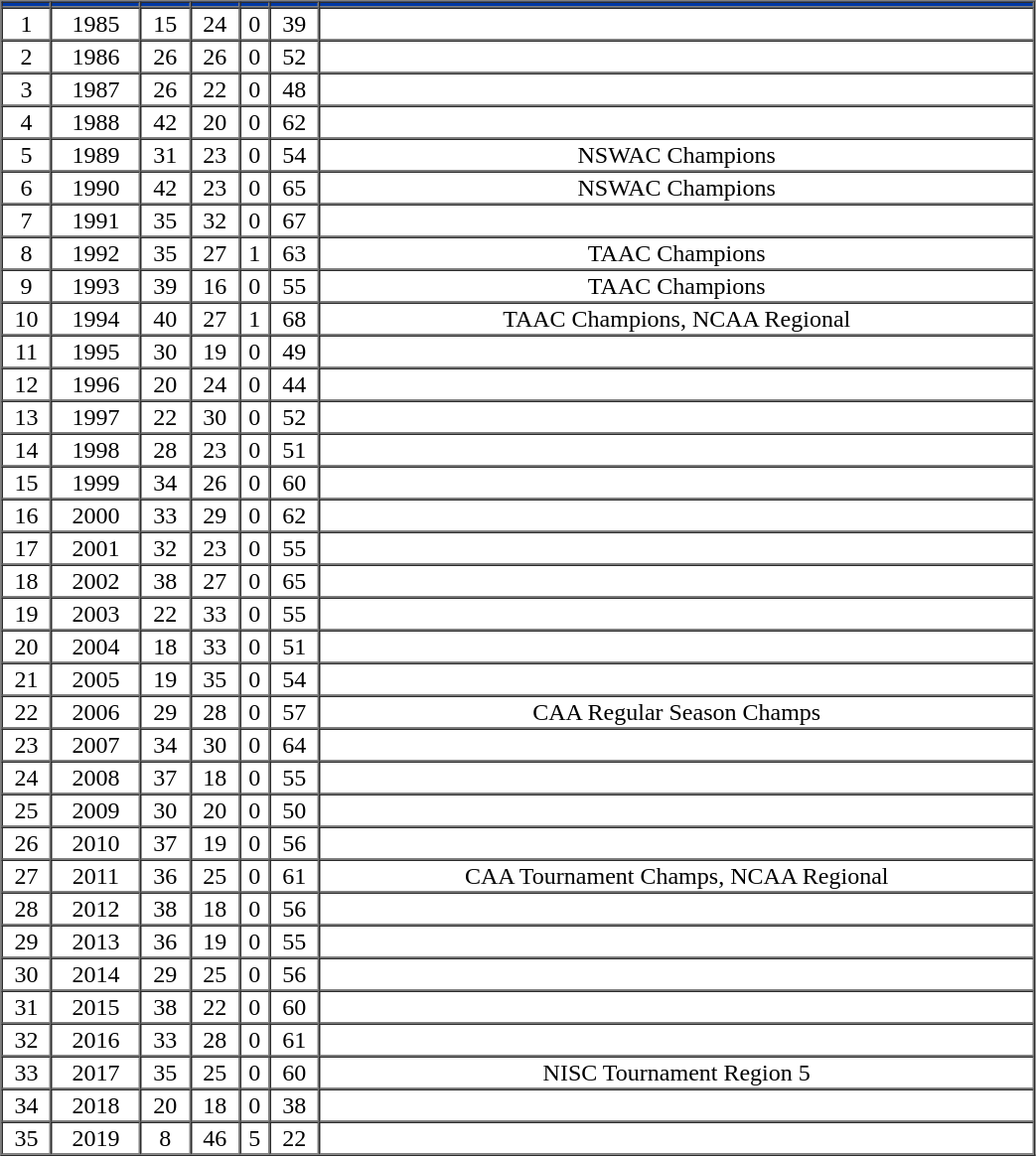<table cellpadding="1" border="1" cellspacing="0" width="55%">
<tr>
<th bgcolor="#0039A6"></th>
<th bgcolor="#0039A6"></th>
<th bgcolor="#0039A6"></th>
<th bgcolor="#0039A6"></th>
<th bgcolor="#0039A6"></th>
<th bgcolor="#0039A6"></th>
<th bgcolor="#0039A6"></th>
</tr>
<tr align="center" valign="top">
<td>1</td>
<td>1985</td>
<td>15</td>
<td>24</td>
<td>0</td>
<td>39</td>
<td></td>
</tr>
<tr align="center" valign="top">
<td>2</td>
<td>1986</td>
<td>26</td>
<td>26</td>
<td>0</td>
<td>52</td>
<td></td>
</tr>
<tr align="center" valign="top">
<td>3</td>
<td>1987</td>
<td>26</td>
<td>22</td>
<td>0</td>
<td>48</td>
<td></td>
</tr>
<tr align="center" valign="top">
<td>4</td>
<td>1988</td>
<td>42</td>
<td>20</td>
<td>0</td>
<td>62</td>
<td></td>
</tr>
<tr align="center" valign="top">
<td>5</td>
<td>1989</td>
<td>31</td>
<td>23</td>
<td>0</td>
<td>54</td>
<td>NSWAC Champions</td>
</tr>
<tr align="center" valign="top">
<td>6</td>
<td>1990</td>
<td>42</td>
<td>23</td>
<td>0</td>
<td>65</td>
<td>NSWAC Champions</td>
</tr>
<tr align="center" valign="top">
<td>7</td>
<td>1991</td>
<td>35</td>
<td>32</td>
<td>0</td>
<td>67</td>
<td></td>
</tr>
<tr align="center" valign="top">
<td>8</td>
<td>1992</td>
<td>35</td>
<td>27</td>
<td>1</td>
<td>63</td>
<td>TAAC Champions</td>
</tr>
<tr align="center" valign="top">
<td>9</td>
<td>1993</td>
<td>39</td>
<td>16</td>
<td>0</td>
<td>55</td>
<td>TAAC Champions</td>
</tr>
<tr align="center" valign="top">
<td>10</td>
<td>1994</td>
<td>40</td>
<td>27</td>
<td>1</td>
<td>68</td>
<td>TAAC Champions, NCAA Regional</td>
</tr>
<tr align="center" valign="top">
<td>11</td>
<td>1995</td>
<td>30</td>
<td>19</td>
<td>0</td>
<td>49</td>
<td></td>
</tr>
<tr align="center" valign="top">
<td>12</td>
<td>1996</td>
<td>20</td>
<td>24</td>
<td>0</td>
<td>44</td>
<td></td>
</tr>
<tr align="center" valign="top">
<td>13</td>
<td>1997</td>
<td>22</td>
<td>30</td>
<td>0</td>
<td>52</td>
<td></td>
</tr>
<tr align="center" valign="top">
<td>14</td>
<td>1998</td>
<td>28</td>
<td>23</td>
<td>0</td>
<td>51</td>
<td></td>
</tr>
<tr align="center" valign="top">
<td>15</td>
<td>1999</td>
<td>34</td>
<td>26</td>
<td>0</td>
<td>60</td>
<td></td>
</tr>
<tr align="center" valign="top">
<td>16</td>
<td>2000</td>
<td>33</td>
<td>29</td>
<td>0</td>
<td>62</td>
<td></td>
</tr>
<tr align="center" valign="top">
<td>17</td>
<td>2001</td>
<td>32</td>
<td>23</td>
<td>0</td>
<td>55</td>
<td></td>
</tr>
<tr align="center" valign="top">
<td>18</td>
<td>2002</td>
<td>38</td>
<td>27</td>
<td>0</td>
<td>65</td>
<td></td>
</tr>
<tr align="center" valign="top">
<td>19</td>
<td>2003</td>
<td>22</td>
<td>33</td>
<td>0</td>
<td>55</td>
<td></td>
</tr>
<tr align="center" valign="top">
<td>20</td>
<td>2004</td>
<td>18</td>
<td>33</td>
<td>0</td>
<td>51</td>
<td></td>
</tr>
<tr align="center" valign="top">
<td>21</td>
<td>2005</td>
<td>19</td>
<td>35</td>
<td>0</td>
<td>54</td>
<td></td>
</tr>
<tr align="center" valign="top">
<td>22</td>
<td>2006</td>
<td>29</td>
<td>28</td>
<td>0</td>
<td>57</td>
<td>CAA Regular Season Champs</td>
</tr>
<tr align="center" valign="top">
<td>23</td>
<td>2007</td>
<td>34</td>
<td>30</td>
<td>0</td>
<td>64</td>
<td></td>
</tr>
<tr align="center" valign="top">
<td>24</td>
<td>2008</td>
<td>37</td>
<td>18</td>
<td>0</td>
<td>55</td>
<td></td>
</tr>
<tr align="center" valign="top">
<td>25</td>
<td>2009</td>
<td>30</td>
<td>20</td>
<td>0</td>
<td>50</td>
<td></td>
</tr>
<tr align="center" valign="top">
<td>26</td>
<td>2010</td>
<td>37</td>
<td>19</td>
<td>0</td>
<td>56</td>
<td></td>
</tr>
<tr align="center" valign="top">
<td>27</td>
<td>2011</td>
<td>36</td>
<td>25</td>
<td>0</td>
<td>61</td>
<td>CAA Tournament Champs, NCAA Regional</td>
</tr>
<tr align="center" valign="top">
<td>28</td>
<td>2012</td>
<td>38</td>
<td>18</td>
<td>0</td>
<td>56</td>
<td></td>
</tr>
<tr align="center" valign="top">
<td>29</td>
<td>2013</td>
<td>36</td>
<td>19</td>
<td>0</td>
<td>55</td>
<td></td>
</tr>
<tr align="center" valign="top">
<td>30</td>
<td>2014</td>
<td>29</td>
<td>25</td>
<td>0</td>
<td>56</td>
<td></td>
</tr>
<tr align="center" valign="top">
<td>31</td>
<td>2015</td>
<td>38</td>
<td>22</td>
<td>0</td>
<td>60</td>
<td></td>
</tr>
<tr align="center" valign="top">
<td>32</td>
<td>2016</td>
<td>33</td>
<td>28</td>
<td>0</td>
<td>61</td>
<td></td>
</tr>
<tr align="center" valign="top">
<td>33</td>
<td>2017</td>
<td>35</td>
<td>25</td>
<td>0</td>
<td>60</td>
<td>NISC Tournament Region 5</td>
</tr>
<tr align="center" valign="top">
<td>34</td>
<td>2018</td>
<td>20</td>
<td>18</td>
<td>0</td>
<td>38</td>
<td></td>
</tr>
<tr align="center" valign="top">
<td>35</td>
<td>2019</td>
<td>8</td>
<td>46</td>
<td>5</td>
<td>22</td>
<td></td>
</tr>
</table>
